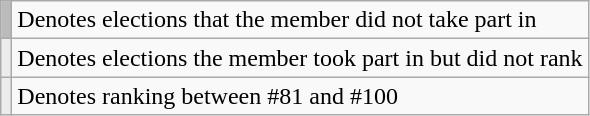<table class="wikitable">
<tr>
<td style="background:#bbb;"></td>
<td>Denotes elections that the member did not take part in</td>
</tr>
<tr>
<td style="background:#ececec; color:gray;"></td>
<td>Denotes elections the member took part in but did not rank</td>
</tr>
<tr>
<td style="background:#ececec; color:gray;"></td>
<td>Denotes ranking between #81 and #100</td>
</tr>
</table>
